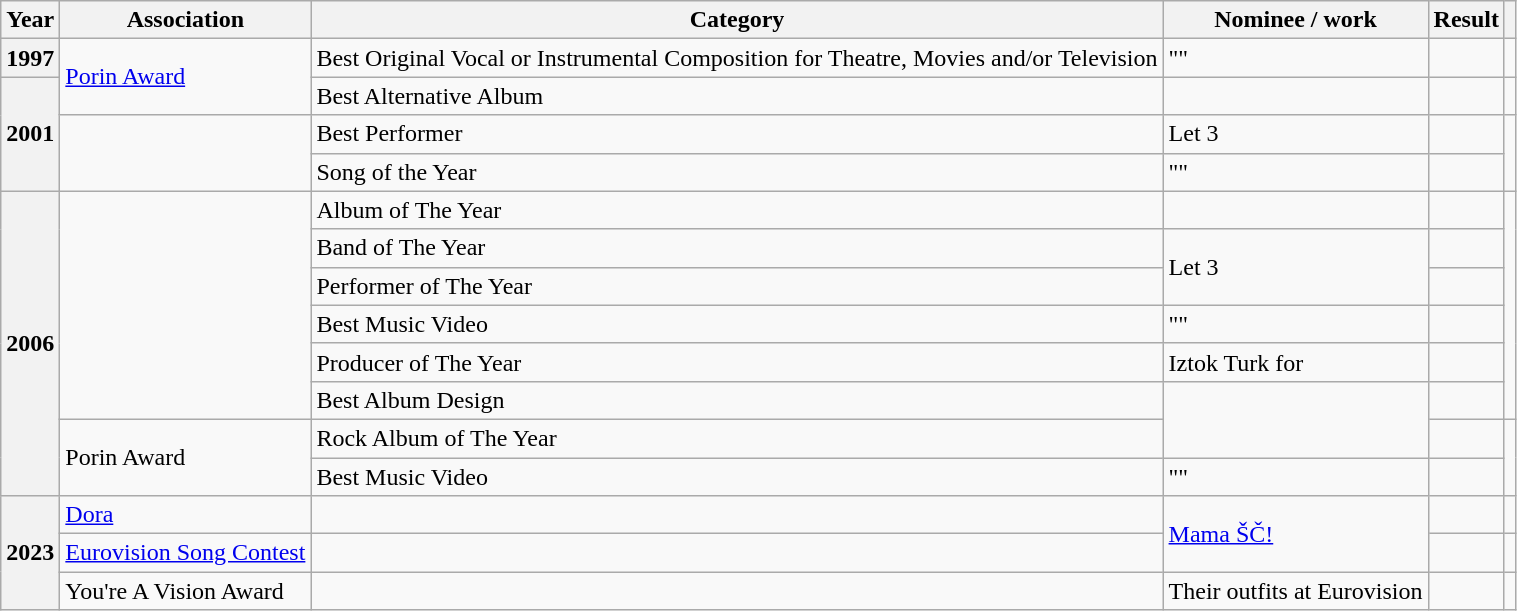<table class="wikitable plainrowheaders">
<tr>
<th scope="col">Year</th>
<th scope="col">Association</th>
<th scope="col">Category</th>
<th scope="col">Nominee / work</th>
<th scope="col">Result</th>
<th scope="col"></th>
</tr>
<tr>
<th scope="row">1997</th>
<td rowspan="2"><a href='#'>Porin Award</a></td>
<td>Best Original Vocal or Instrumental Composition for Theatre, Movies and/or Television</td>
<td>""</td>
<td></td>
<td></td>
</tr>
<tr>
<th scope="row" rowspan="3">2001</th>
<td>Best Alternative Album</td>
<td></td>
<td></td>
<td></td>
</tr>
<tr>
<td rowspan="2"></td>
<td>Best Performer</td>
<td>Let 3</td>
<td></td>
<td rowspan="2"></td>
</tr>
<tr>
<td>Song of the Year</td>
<td>""</td>
<td></td>
</tr>
<tr>
<th scope="row" rowspan="8">2006</th>
<td rowspan="6"></td>
<td>Album of The Year</td>
<td></td>
<td></td>
<td rowspan="6"></td>
</tr>
<tr>
<td>Band of The Year</td>
<td rowspan="2">Let 3</td>
<td></td>
</tr>
<tr>
<td>Performer of The Year</td>
<td></td>
</tr>
<tr>
<td>Best Music Video</td>
<td>""</td>
<td></td>
</tr>
<tr>
<td>Producer of The Year</td>
<td>Iztok Turk for </td>
<td></td>
</tr>
<tr>
<td>Best Album Design</td>
<td rowspan="2"></td>
<td></td>
</tr>
<tr>
<td rowspan="2">Porin Award</td>
<td>Rock Album of The Year</td>
<td></td>
<td rowspan="2"></td>
</tr>
<tr>
<td>Best Music Video</td>
<td>""</td>
<td></td>
</tr>
<tr>
<th scope="row" rowspan="3">2023</th>
<td><a href='#'>Dora</a></td>
<td></td>
<td rowspan="2"><a href='#'>Mama ŠČ!</a></td>
<td></td>
<td></td>
</tr>
<tr>
<td><a href='#'>Eurovision Song Contest</a></td>
<td></td>
<td></td>
<td></td>
</tr>
<tr>
<td>You're A Vision Award</td>
<td></td>
<td>Their outfits at Eurovision</td>
<td></td>
<td></td>
</tr>
</table>
